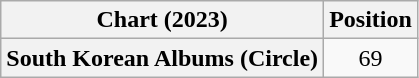<table class="wikitable plainrowheaders" style="text-align:center">
<tr>
<th scope="col">Chart (2023)</th>
<th scope="col">Position</th>
</tr>
<tr>
<th scope="row">South Korean Albums (Circle)</th>
<td>69</td>
</tr>
</table>
